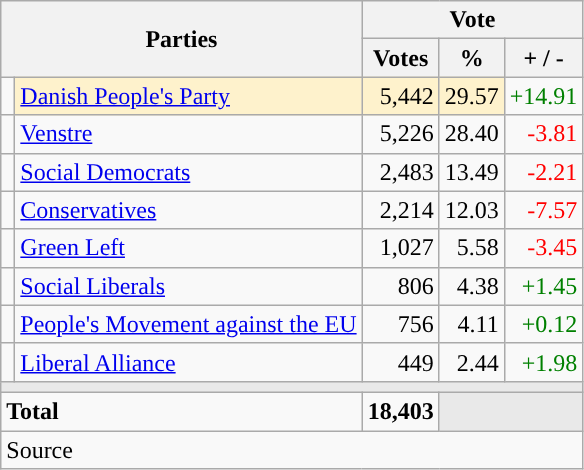<table class="wikitable" style="text-align:right;">
<tr>
<th style="text-align:centre;" rowspan="2" colspan="2" width="225">Parties</th>
<th colspan="3">Vote</th>
</tr>
<tr>
<th width="15">Votes</th>
<th width="15">%</th>
<th width="15">+ / -</th>
</tr>
<tr>
<td width="2" style="color:inherit;background:"></td>
<td bgcolor=#fef2cc   align="left"><a href='#'>Danish People's Party</a></td>
<td bgcolor=#fef2cc>5,442</td>
<td bgcolor=#fef2cc>29.57</td>
<td style=color:green;>+14.91</td>
</tr>
<tr>
<td width="2" style="color:inherit;background:"></td>
<td align="left"><a href='#'>Venstre</a></td>
<td>5,226</td>
<td>28.40</td>
<td style=color:red;>-3.81</td>
</tr>
<tr>
<td width="2" style="color:inherit;background:"></td>
<td align="left"><a href='#'>Social Democrats</a></td>
<td>2,483</td>
<td>13.49</td>
<td style=color:red;>-2.21</td>
</tr>
<tr>
<td width="2" style="color:inherit;background:"></td>
<td align="left"><a href='#'>Conservatives</a></td>
<td>2,214</td>
<td>12.03</td>
<td style=color:red;>-7.57</td>
</tr>
<tr>
<td width="2" style="color:inherit;background:"></td>
<td align="left"><a href='#'>Green Left</a></td>
<td>1,027</td>
<td>5.58</td>
<td style=color:red;>-3.45</td>
</tr>
<tr>
<td width="2" style="color:inherit;background:"></td>
<td align="left"><a href='#'>Social Liberals</a></td>
<td>806</td>
<td>4.38</td>
<td style=color:green;>+1.45</td>
</tr>
<tr>
<td width="2" style="color:inherit;background:"></td>
<td align="left"><a href='#'>People's Movement against the EU</a></td>
<td>756</td>
<td>4.11</td>
<td style=color:green;>+0.12</td>
</tr>
<tr>
<td width="2" style="color:inherit;background:"></td>
<td align="left"><a href='#'>Liberal Alliance</a></td>
<td>449</td>
<td>2.44</td>
<td style=color:green;>+1.98</td>
</tr>
<tr>
<td colspan="7" bgcolor="#E9E9E9"></td>
</tr>
<tr>
<td align="left" colspan="2"><strong>Total</strong></td>
<td><strong>18,403</strong></td>
<td bgcolor="#E9E9E9" colspan="2"></td>
</tr>
<tr>
<td align="left" colspan="6">Source</td>
</tr>
</table>
